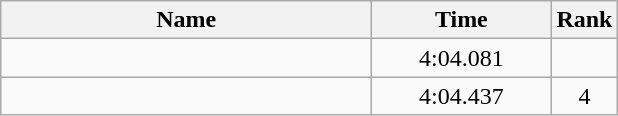<table class="wikitable" style="text-align:center;">
<tr>
<th style="width:15em">Name</th>
<th style="width:7em">Time</th>
<th>Rank</th>
</tr>
<tr>
<td align="left"></td>
<td>4:04.081</td>
<td></td>
</tr>
<tr>
<td align="left"></td>
<td>4:04.437</td>
<td>4</td>
</tr>
</table>
